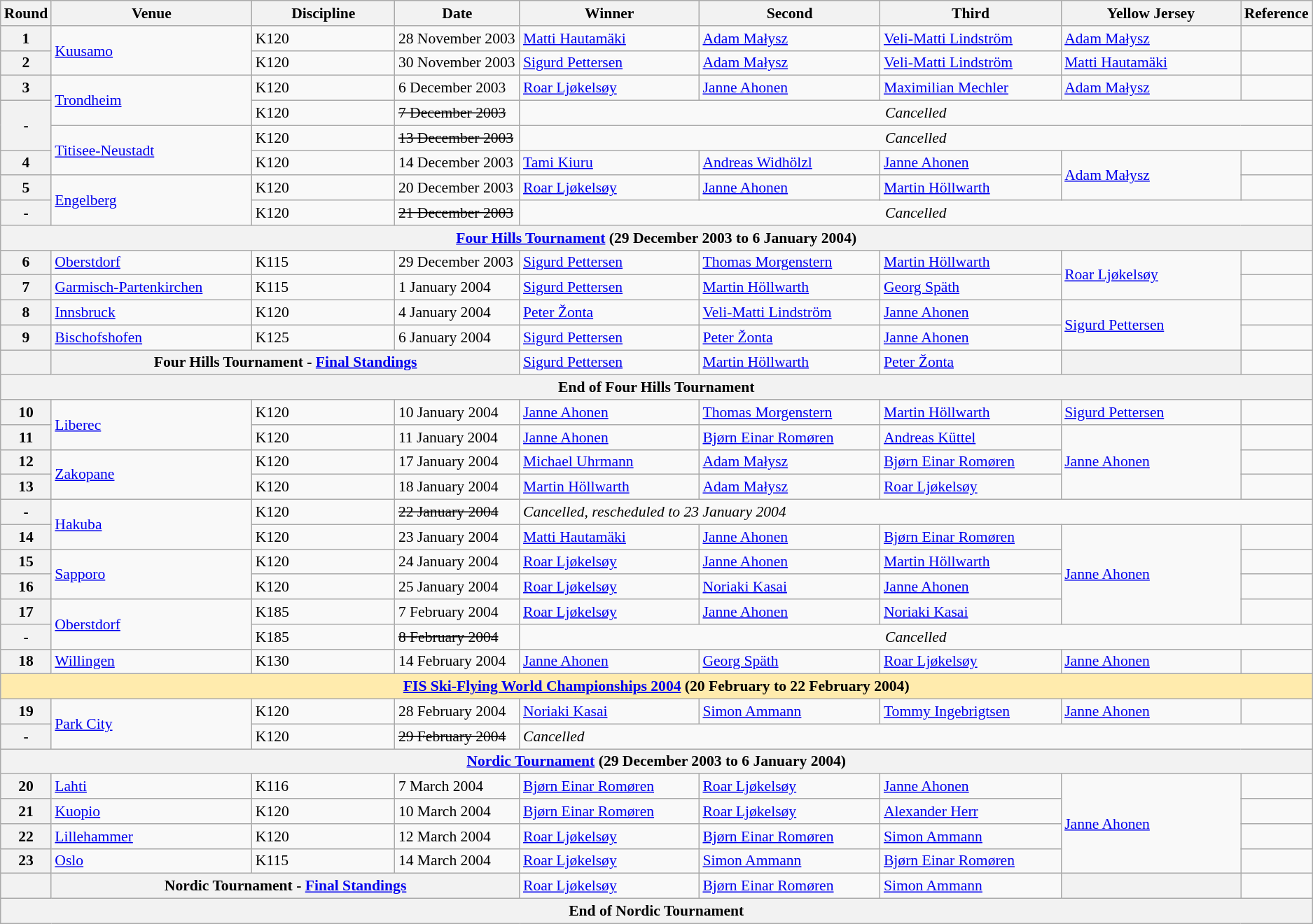<table class="wikitable" style="font-size: 90%">
<tr>
<th>Round</th>
<th width="200">Venue</th>
<th width="140">Discipline</th>
<th width="120">Date</th>
<th width="180">Winner</th>
<th width="180">Second</th>
<th width="180">Third</th>
<th width="180">Yellow Jersey</th>
<th width="30">Reference</th>
</tr>
<tr>
<th>1</th>
<td rowspan=2> <a href='#'>Kuusamo</a></td>
<td>K120</td>
<td>28 November 2003</td>
<td> <a href='#'>Matti Hautamäki</a></td>
<td> <a href='#'>Adam Małysz</a></td>
<td> <a href='#'>Veli-Matti Lindström</a></td>
<td> <a href='#'>Adam Małysz</a></td>
<td></td>
</tr>
<tr>
<th>2</th>
<td>K120</td>
<td>30 November 2003</td>
<td> <a href='#'>Sigurd Pettersen</a></td>
<td> <a href='#'>Adam Małysz</a></td>
<td> <a href='#'>Veli-Matti Lindström</a></td>
<td> <a href='#'>Matti Hautamäki</a></td>
<td></td>
</tr>
<tr>
<th>3</th>
<td rowspan=2> <a href='#'>Trondheim</a></td>
<td>K120</td>
<td>6 December 2003</td>
<td> <a href='#'>Roar Ljøkelsøy</a></td>
<td> <a href='#'>Janne Ahonen</a></td>
<td> <a href='#'>Maximilian Mechler</a></td>
<td> <a href='#'>Adam Małysz</a></td>
<td></td>
</tr>
<tr>
<th rowspan=2>-</th>
<td>K120</td>
<td><s>7 December 2003</s></td>
<td colspan=5 align=center><em>Cancelled</em></td>
</tr>
<tr>
<td rowspan=2> <a href='#'>Titisee-Neustadt</a></td>
<td>K120</td>
<td><s>13 December 2003</s></td>
<td colspan=5 align=center><em>Cancelled</em></td>
</tr>
<tr>
<th>4</th>
<td>K120</td>
<td>14 December 2003</td>
<td> <a href='#'>Tami Kiuru</a></td>
<td> <a href='#'>Andreas Widhölzl</a></td>
<td> <a href='#'>Janne Ahonen</a></td>
<td rowspan=2> <a href='#'>Adam Małysz</a></td>
<td></td>
</tr>
<tr>
<th>5</th>
<td rowspan=2> <a href='#'>Engelberg</a></td>
<td>K120</td>
<td>20 December 2003</td>
<td> <a href='#'>Roar Ljøkelsøy</a></td>
<td> <a href='#'>Janne Ahonen</a></td>
<td> <a href='#'>Martin Höllwarth</a></td>
<td></td>
</tr>
<tr>
<th>-</th>
<td>K120</td>
<td><s>21 December 2003</s></td>
<td colspan=5 align=center><em>Cancelled</em></td>
</tr>
<tr>
<th colspan="9"><a href='#'>Four Hills Tournament</a> (29 December 2003 to 6 January 2004)</th>
</tr>
<tr>
<th>6</th>
<td> <a href='#'>Oberstdorf</a></td>
<td>K115</td>
<td>29 December 2003</td>
<td> <a href='#'>Sigurd Pettersen</a></td>
<td> <a href='#'>Thomas Morgenstern</a></td>
<td> <a href='#'>Martin Höllwarth</a></td>
<td rowspan=2> <a href='#'>Roar Ljøkelsøy</a></td>
<td></td>
</tr>
<tr>
<th>7</th>
<td> <a href='#'>Garmisch-Partenkirchen</a></td>
<td>K115</td>
<td>1 January 2004</td>
<td> <a href='#'>Sigurd Pettersen</a></td>
<td> <a href='#'>Martin Höllwarth</a></td>
<td> <a href='#'>Georg Späth</a></td>
<td></td>
</tr>
<tr>
<th>8</th>
<td> <a href='#'>Innsbruck</a></td>
<td>K120</td>
<td>4 January 2004</td>
<td> <a href='#'>Peter Žonta</a></td>
<td> <a href='#'>Veli-Matti Lindström</a></td>
<td> <a href='#'>Janne Ahonen</a></td>
<td rowspan=2> <a href='#'>Sigurd Pettersen</a></td>
<td></td>
</tr>
<tr>
<th>9</th>
<td> <a href='#'>Bischofshofen</a></td>
<td>K125</td>
<td>6 January 2004</td>
<td> <a href='#'>Sigurd Pettersen</a></td>
<td> <a href='#'>Peter Žonta</a></td>
<td> <a href='#'>Janne Ahonen</a></td>
<td></td>
</tr>
<tr>
<th></th>
<th colspan="3">Four Hills Tournament - <a href='#'>Final Standings</a></th>
<td> <a href='#'>Sigurd Pettersen</a></td>
<td> <a href='#'>Martin Höllwarth</a></td>
<td> <a href='#'>Peter Žonta</a></td>
<th></th>
<td></td>
</tr>
<tr>
<th colspan="9">End of Four Hills Tournament</th>
</tr>
<tr>
<th>10</th>
<td rowspan=2> <a href='#'>Liberec</a></td>
<td>K120</td>
<td>10 January 2004</td>
<td> <a href='#'>Janne Ahonen</a></td>
<td> <a href='#'>Thomas Morgenstern</a></td>
<td> <a href='#'>Martin Höllwarth</a></td>
<td> <a href='#'>Sigurd Pettersen</a></td>
<td></td>
</tr>
<tr>
<th>11</th>
<td>K120</td>
<td>11 January 2004</td>
<td> <a href='#'>Janne Ahonen</a></td>
<td> <a href='#'>Bjørn Einar Romøren</a></td>
<td> <a href='#'>Andreas Küttel</a></td>
<td rowspan=3> <a href='#'>Janne Ahonen</a></td>
<td></td>
</tr>
<tr>
<th>12</th>
<td rowspan=2> <a href='#'>Zakopane</a></td>
<td>K120</td>
<td>17 January 2004</td>
<td> <a href='#'>Michael Uhrmann</a></td>
<td> <a href='#'>Adam Małysz</a></td>
<td> <a href='#'>Bjørn Einar Romøren</a></td>
<td></td>
</tr>
<tr>
<th>13</th>
<td>K120</td>
<td>18 January 2004</td>
<td> <a href='#'>Martin Höllwarth</a></td>
<td> <a href='#'>Adam Małysz</a></td>
<td> <a href='#'>Roar Ljøkelsøy</a></td>
<td></td>
</tr>
<tr>
<th>-</th>
<td rowspan=2> <a href='#'>Hakuba</a></td>
<td>K120</td>
<td><s>22 January 2004</s></td>
<td colspan=5><em>Cancelled, rescheduled to 23 January 2004</em></td>
</tr>
<tr>
<th>14</th>
<td>K120</td>
<td>23 January 2004</td>
<td> <a href='#'>Matti Hautamäki</a></td>
<td> <a href='#'>Janne Ahonen</a></td>
<td> <a href='#'>Bjørn Einar Romøren</a></td>
<td rowspan=4> <a href='#'>Janne Ahonen</a></td>
<td></td>
</tr>
<tr>
<th>15</th>
<td rowspan=2> <a href='#'>Sapporo</a></td>
<td>K120</td>
<td>24 January 2004</td>
<td> <a href='#'>Roar Ljøkelsøy</a></td>
<td> <a href='#'>Janne Ahonen</a></td>
<td> <a href='#'>Martin Höllwarth</a></td>
<td></td>
</tr>
<tr>
<th>16</th>
<td>K120</td>
<td>25 January 2004</td>
<td> <a href='#'>Roar Ljøkelsøy</a></td>
<td> <a href='#'>Noriaki Kasai</a></td>
<td> <a href='#'>Janne Ahonen</a></td>
<td></td>
</tr>
<tr>
<th>17</th>
<td rowspan=2> <a href='#'>Oberstdorf</a></td>
<td>K185</td>
<td>7 February 2004</td>
<td> <a href='#'>Roar Ljøkelsøy</a></td>
<td> <a href='#'>Janne Ahonen</a></td>
<td> <a href='#'>Noriaki Kasai</a></td>
<td></td>
</tr>
<tr>
<th>-</th>
<td>K185</td>
<td><s>8 February 2004</s></td>
<td colspan=5 align=center><em>Cancelled</em></td>
</tr>
<tr>
<th>18</th>
<td> <a href='#'>Willingen</a></td>
<td>K130</td>
<td>14 February 2004</td>
<td> <a href='#'>Janne Ahonen</a></td>
<td> <a href='#'>Georg Späth</a></td>
<td> <a href='#'>Roar Ljøkelsøy</a></td>
<td> <a href='#'>Janne Ahonen</a></td>
<td></td>
</tr>
<tr style="background:#FFEBAD">
<td colspan="9" align="center"><strong><a href='#'>FIS Ski-Flying World Championships 2004</a> (20 February to 22 February 2004)</strong></td>
</tr>
<tr>
<th>19</th>
<td rowspan=2> <a href='#'>Park City</a></td>
<td>K120</td>
<td>28 February 2004</td>
<td> <a href='#'>Noriaki Kasai</a></td>
<td> <a href='#'>Simon Ammann</a></td>
<td> <a href='#'>Tommy Ingebrigtsen</a></td>
<td> <a href='#'>Janne Ahonen</a></td>
<td></td>
</tr>
<tr>
<th>-</th>
<td>K120</td>
<td><s>29 February 2004</s></td>
<td colspan=5><em>Cancelled</em></td>
</tr>
<tr>
<th colspan="9"><a href='#'>Nordic Tournament</a> (29 December 2003 to 6 January 2004)</th>
</tr>
<tr>
<th>20</th>
<td> <a href='#'>Lahti</a></td>
<td>K116</td>
<td>7 March 2004</td>
<td> <a href='#'>Bjørn Einar Romøren</a></td>
<td> <a href='#'>Roar Ljøkelsøy</a></td>
<td> <a href='#'>Janne Ahonen</a></td>
<td rowspan="4"> <a href='#'>Janne Ahonen</a></td>
<td></td>
</tr>
<tr>
<th>21</th>
<td> <a href='#'>Kuopio</a></td>
<td>K120</td>
<td>10 March 2004</td>
<td> <a href='#'>Bjørn Einar Romøren</a></td>
<td> <a href='#'>Roar Ljøkelsøy</a></td>
<td> <a href='#'>Alexander Herr</a></td>
<td></td>
</tr>
<tr>
<th>22</th>
<td> <a href='#'>Lillehammer</a></td>
<td>K120</td>
<td>12 March 2004</td>
<td> <a href='#'>Roar Ljøkelsøy</a></td>
<td> <a href='#'>Bjørn Einar Romøren</a></td>
<td> <a href='#'>Simon Ammann</a></td>
<td></td>
</tr>
<tr>
<th>23</th>
<td> <a href='#'>Oslo</a></td>
<td>K115</td>
<td>14 March 2004</td>
<td> <a href='#'>Roar Ljøkelsøy</a></td>
<td> <a href='#'>Simon Ammann</a></td>
<td> <a href='#'>Bjørn Einar Romøren</a></td>
<td></td>
</tr>
<tr>
<th></th>
<th colspan="3">Nordic Tournament - <a href='#'>Final Standings</a></th>
<td> <a href='#'>Roar Ljøkelsøy</a></td>
<td> <a href='#'>Bjørn Einar Romøren</a></td>
<td> <a href='#'>Simon Ammann</a></td>
<th></th>
<td></td>
</tr>
<tr>
<th colspan="9">End of Nordic Tournament</th>
</tr>
</table>
